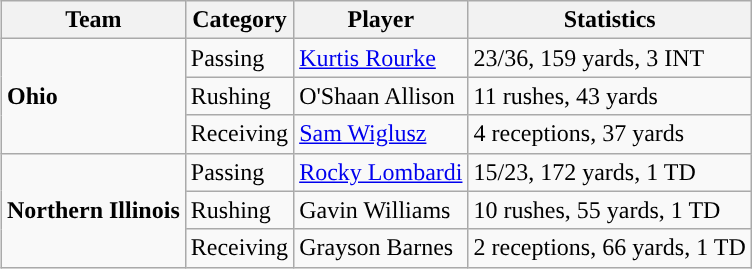<table class="wikitable" style="float: right;">
<tr>
<th>Team</th>
<th>Category</th>
<th>Player</th>
<th>Statistics</th>
</tr>
<tr>
<td rowspan=3><strong>Ohio</strong></td>
<td>Passing</td>
<td><a href='#'>Kurtis Rourke</a></td>
<td>23/36, 159 yards, 3 INT</td>
</tr>
<tr>
<td>Rushing</td>
<td>O'Shaan Allison</td>
<td>11 rushes, 43 yards</td>
</tr>
<tr>
<td>Receiving</td>
<td><a href='#'>Sam Wiglusz</a></td>
<td>4 receptions, 37 yards</td>
</tr>
<tr>
<td rowspan=3><strong>Northern Illinois</strong></td>
<td>Passing</td>
<td><a href='#'>Rocky Lombardi</a></td>
<td>15/23, 172 yards, 1 TD</td>
</tr>
<tr>
<td>Rushing</td>
<td>Gavin Williams</td>
<td>10 rushes, 55 yards, 1 TD</td>
</tr>
<tr>
<td>Receiving</td>
<td>Grayson Barnes</td>
<td>2 receptions, 66 yards, 1 TD</td>
</tr>
</table>
